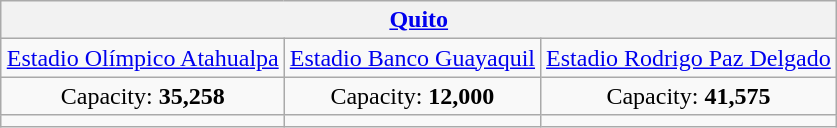<table class="wikitable" style="text-align:center; margin:auto;" align=right>
<tr>
<th colspan=3><a href='#'>Quito</a></th>
</tr>
<tr>
<td><a href='#'>Estadio Olímpico Atahualpa</a></td>
<td><a href='#'>Estadio Banco Guayaquil</a></td>
<td><a href='#'>Estadio Rodrigo Paz Delgado</a></td>
</tr>
<tr>
<td>Capacity: <strong>35,258</strong></td>
<td>Capacity: <strong>12,000</strong></td>
<td>Capacity: <strong>41,575</strong></td>
</tr>
<tr>
<td></td>
<td></td>
<td></td>
</tr>
</table>
